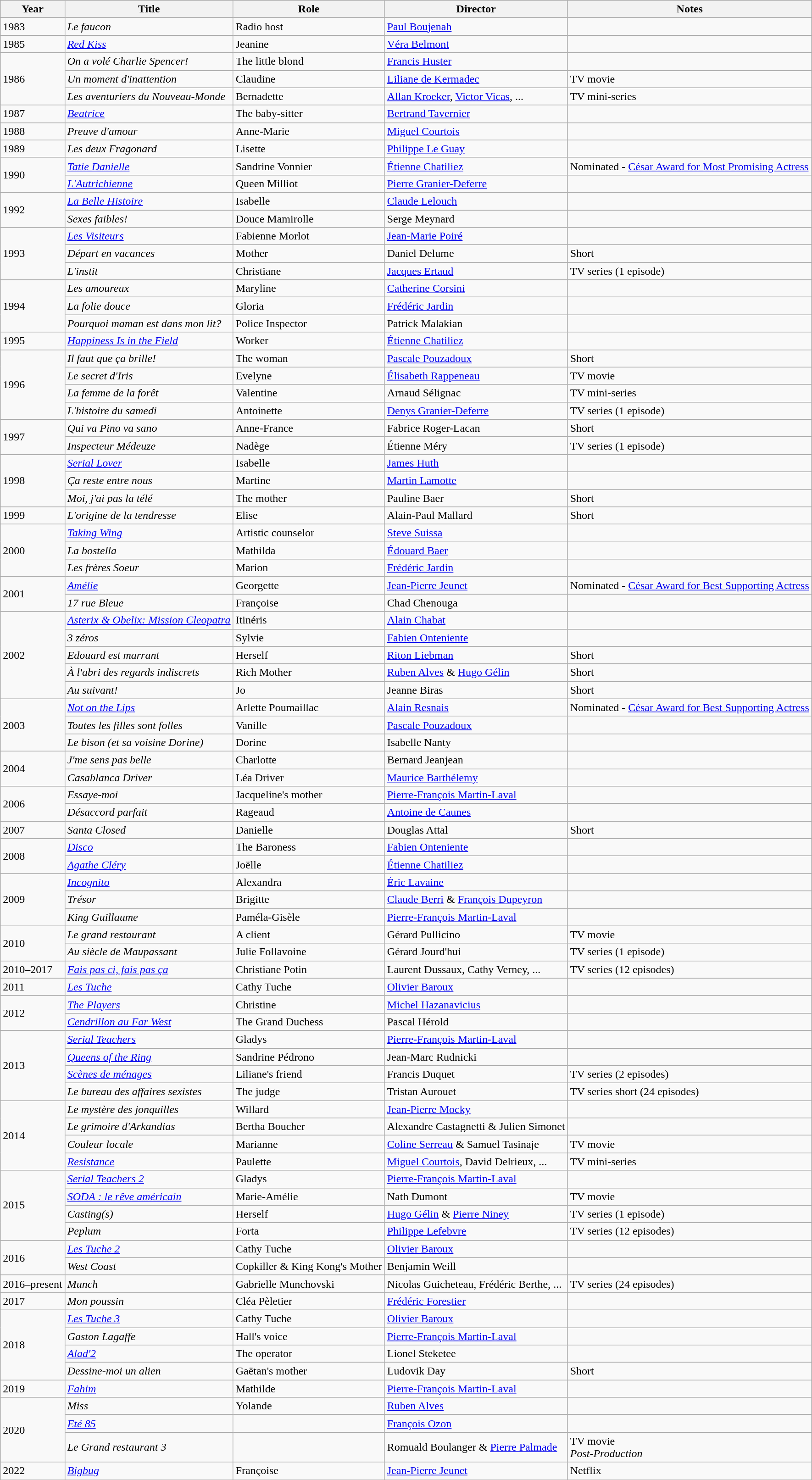<table class="wikitable sortable">
<tr>
<th>Year</th>
<th>Title</th>
<th>Role</th>
<th>Director</th>
<th class="unsortable">Notes</th>
</tr>
<tr>
<td>1983</td>
<td><em>Le faucon</em></td>
<td>Radio host</td>
<td><a href='#'>Paul Boujenah</a></td>
<td></td>
</tr>
<tr>
<td>1985</td>
<td><em><a href='#'>Red Kiss</a></em></td>
<td>Jeanine</td>
<td><a href='#'>Véra Belmont</a></td>
<td></td>
</tr>
<tr>
<td rowspan=3>1986</td>
<td><em>On a volé Charlie Spencer!</em></td>
<td>The little blond</td>
<td><a href='#'>Francis Huster</a></td>
<td></td>
</tr>
<tr>
<td><em>Un moment d'inattention</em></td>
<td>Claudine</td>
<td><a href='#'>Liliane de Kermadec</a></td>
<td>TV movie</td>
</tr>
<tr>
<td><em>Les aventuriers du Nouveau-Monde</em></td>
<td>Bernadette</td>
<td><a href='#'>Allan Kroeker</a>, <a href='#'>Victor Vicas</a>, ...</td>
<td>TV mini-series</td>
</tr>
<tr>
<td>1987</td>
<td><em><a href='#'>Beatrice</a></em></td>
<td>The baby-sitter</td>
<td><a href='#'>Bertrand Tavernier</a></td>
<td></td>
</tr>
<tr>
<td>1988</td>
<td><em>Preuve d'amour</em></td>
<td>Anne-Marie</td>
<td><a href='#'>Miguel Courtois</a></td>
<td></td>
</tr>
<tr>
<td>1989</td>
<td><em>Les deux Fragonard</em></td>
<td>Lisette</td>
<td><a href='#'>Philippe Le Guay</a></td>
<td></td>
</tr>
<tr>
<td rowspan=2>1990</td>
<td><em><a href='#'>Tatie Danielle</a></em></td>
<td>Sandrine Vonnier</td>
<td><a href='#'>Étienne Chatiliez</a></td>
<td>Nominated - <a href='#'>César Award for Most Promising Actress</a></td>
</tr>
<tr>
<td><em><a href='#'>L'Autrichienne</a></em></td>
<td>Queen Milliot</td>
<td><a href='#'>Pierre Granier-Deferre</a></td>
<td></td>
</tr>
<tr>
<td rowspan=2>1992</td>
<td><em><a href='#'>La Belle Histoire</a></em></td>
<td>Isabelle</td>
<td><a href='#'>Claude Lelouch</a></td>
<td></td>
</tr>
<tr>
<td><em>Sexes faibles!</em></td>
<td>Douce Mamirolle</td>
<td>Serge Meynard</td>
<td></td>
</tr>
<tr>
<td rowspan=3>1993</td>
<td><em><a href='#'>Les Visiteurs</a></em></td>
<td>Fabienne Morlot</td>
<td><a href='#'>Jean-Marie Poiré</a></td>
<td></td>
</tr>
<tr>
<td><em>Départ en vacances</em></td>
<td>Mother</td>
<td>Daniel Delume</td>
<td>Short</td>
</tr>
<tr>
<td><em>L'instit</em></td>
<td>Christiane</td>
<td><a href='#'>Jacques Ertaud</a></td>
<td>TV series (1 episode)</td>
</tr>
<tr>
<td rowspan=3>1994</td>
<td><em>Les amoureux</em></td>
<td>Maryline</td>
<td><a href='#'>Catherine Corsini</a></td>
<td></td>
</tr>
<tr>
<td><em>La folie douce</em></td>
<td>Gloria</td>
<td><a href='#'>Frédéric Jardin</a></td>
<td></td>
</tr>
<tr>
<td><em>Pourquoi maman est dans mon lit?</em></td>
<td>Police Inspector</td>
<td>Patrick Malakian</td>
<td></td>
</tr>
<tr>
<td>1995</td>
<td><em><a href='#'>Happiness Is in the Field</a></em></td>
<td>Worker</td>
<td><a href='#'>Étienne Chatiliez</a></td>
<td></td>
</tr>
<tr>
<td rowspan=4>1996</td>
<td><em>Il faut que ça brille!</em></td>
<td>The woman</td>
<td><a href='#'>Pascale Pouzadoux</a></td>
<td>Short</td>
</tr>
<tr>
<td><em>Le secret d'Iris</em></td>
<td>Evelyne</td>
<td><a href='#'>Élisabeth Rappeneau</a></td>
<td>TV movie</td>
</tr>
<tr>
<td><em>La femme de la forêt</em></td>
<td>Valentine</td>
<td>Arnaud Sélignac</td>
<td>TV mini-series</td>
</tr>
<tr>
<td><em>L'histoire du samedi</em></td>
<td>Antoinette</td>
<td><a href='#'>Denys Granier-Deferre</a></td>
<td>TV series (1 episode)</td>
</tr>
<tr>
<td rowspan=2>1997</td>
<td><em>Qui va Pino va sano</em></td>
<td>Anne-France</td>
<td>Fabrice Roger-Lacan</td>
<td>Short</td>
</tr>
<tr>
<td><em>Inspecteur Médeuze</em></td>
<td>Nadège</td>
<td>Étienne Méry</td>
<td>TV series (1 episode)</td>
</tr>
<tr>
<td rowspan=3>1998</td>
<td><em><a href='#'>Serial Lover</a></em></td>
<td>Isabelle</td>
<td><a href='#'>James Huth</a></td>
<td></td>
</tr>
<tr>
<td><em>Ça reste entre nous</em></td>
<td>Martine</td>
<td><a href='#'>Martin Lamotte</a></td>
<td></td>
</tr>
<tr>
<td><em>Moi, j'ai pas la télé</em></td>
<td>The mother</td>
<td>Pauline Baer</td>
<td>Short</td>
</tr>
<tr>
<td>1999</td>
<td><em>L'origine de la tendresse</em></td>
<td>Elise</td>
<td>Alain-Paul Mallard</td>
<td>Short</td>
</tr>
<tr>
<td rowspan=3>2000</td>
<td><em><a href='#'>Taking Wing</a></em></td>
<td>Artistic counselor</td>
<td><a href='#'>Steve Suissa</a></td>
<td></td>
</tr>
<tr>
<td><em>La bostella</em></td>
<td>Mathilda</td>
<td><a href='#'>Édouard Baer</a></td>
<td></td>
</tr>
<tr>
<td><em>Les frères Soeur</em></td>
<td>Marion</td>
<td><a href='#'>Frédéric Jardin</a></td>
<td></td>
</tr>
<tr>
<td rowspan=2>2001</td>
<td><em><a href='#'>Amélie</a></em></td>
<td>Georgette</td>
<td><a href='#'>Jean-Pierre Jeunet</a></td>
<td>Nominated - <a href='#'>César Award for Best Supporting Actress</a></td>
</tr>
<tr>
<td><em>17 rue Bleue</em></td>
<td>Françoise</td>
<td>Chad Chenouga</td>
<td></td>
</tr>
<tr>
<td rowspan=5>2002</td>
<td><em><a href='#'>Asterix & Obelix: Mission Cleopatra</a></em></td>
<td>Itinéris</td>
<td><a href='#'>Alain Chabat</a></td>
<td></td>
</tr>
<tr>
<td><em>3 zéros</em></td>
<td>Sylvie</td>
<td><a href='#'>Fabien Onteniente</a></td>
<td></td>
</tr>
<tr>
<td><em>Edouard est marrant</em></td>
<td>Herself</td>
<td><a href='#'>Riton Liebman</a></td>
<td>Short</td>
</tr>
<tr>
<td><em>À l'abri des regards indiscrets</em></td>
<td>Rich Mother</td>
<td><a href='#'>Ruben Alves</a> & <a href='#'>Hugo Gélin</a></td>
<td>Short</td>
</tr>
<tr>
<td><em>Au suivant!</em></td>
<td>Jo</td>
<td>Jeanne Biras</td>
<td>Short</td>
</tr>
<tr>
<td rowspan=3>2003</td>
<td><em><a href='#'>Not on the Lips</a></em></td>
<td>Arlette Poumaillac</td>
<td><a href='#'>Alain Resnais</a></td>
<td>Nominated - <a href='#'>César Award for Best Supporting Actress</a></td>
</tr>
<tr>
<td><em>Toutes les filles sont folles</em></td>
<td>Vanille</td>
<td><a href='#'>Pascale Pouzadoux</a></td>
<td></td>
</tr>
<tr>
<td><em>Le bison (et sa voisine Dorine)</em></td>
<td>Dorine</td>
<td>Isabelle Nanty</td>
<td></td>
</tr>
<tr>
<td rowspan=2>2004</td>
<td><em>J'me sens pas belle</em></td>
<td>Charlotte</td>
<td>Bernard Jeanjean</td>
<td></td>
</tr>
<tr>
<td><em>Casablanca Driver</em></td>
<td>Léa Driver</td>
<td><a href='#'>Maurice Barthélemy</a></td>
<td></td>
</tr>
<tr>
<td rowspan=2>2006</td>
<td><em>Essaye-moi</em></td>
<td>Jacqueline's mother</td>
<td><a href='#'>Pierre-François Martin-Laval</a></td>
<td></td>
</tr>
<tr>
<td><em>Désaccord parfait</em></td>
<td>Rageaud</td>
<td><a href='#'>Antoine de Caunes</a></td>
<td></td>
</tr>
<tr>
<td>2007</td>
<td><em>Santa Closed</em></td>
<td>Danielle</td>
<td>Douglas Attal</td>
<td>Short</td>
</tr>
<tr>
<td rowspan=2>2008</td>
<td><em><a href='#'>Disco</a></em></td>
<td>The Baroness</td>
<td><a href='#'>Fabien Onteniente</a></td>
<td></td>
</tr>
<tr>
<td><em><a href='#'>Agathe Cléry</a></em></td>
<td>Joëlle</td>
<td><a href='#'>Étienne Chatiliez</a></td>
<td></td>
</tr>
<tr>
<td rowspan=3>2009</td>
<td><em><a href='#'>Incognito</a></em></td>
<td>Alexandra</td>
<td><a href='#'>Éric Lavaine</a></td>
<td></td>
</tr>
<tr>
<td><em>Trésor</em></td>
<td>Brigitte</td>
<td><a href='#'>Claude Berri</a> & <a href='#'>François Dupeyron</a></td>
<td></td>
</tr>
<tr>
<td><em>King Guillaume</em></td>
<td>Paméla-Gisèle</td>
<td><a href='#'>Pierre-François Martin-Laval</a></td>
<td></td>
</tr>
<tr>
<td rowspan=2>2010</td>
<td><em>Le grand restaurant</em></td>
<td>A client</td>
<td>Gérard Pullicino</td>
<td>TV movie</td>
</tr>
<tr>
<td><em>Au siècle de Maupassant</em></td>
<td>Julie Follavoine</td>
<td>Gérard Jourd'hui</td>
<td>TV series (1 episode)</td>
</tr>
<tr>
<td>2010–2017</td>
<td><em><a href='#'>Fais pas ci, fais pas ça</a></em></td>
<td>Christiane Potin</td>
<td>Laurent Dussaux, Cathy Verney, ...</td>
<td>TV series (12 episodes)</td>
</tr>
<tr>
<td>2011</td>
<td><em><a href='#'>Les Tuche</a></em></td>
<td>Cathy Tuche</td>
<td><a href='#'>Olivier Baroux</a></td>
<td></td>
</tr>
<tr>
<td rowspan=2>2012</td>
<td><em><a href='#'>The Players</a></em></td>
<td>Christine</td>
<td><a href='#'>Michel Hazanavicius</a></td>
<td></td>
</tr>
<tr>
<td><em><a href='#'>Cendrillon au Far West</a></em></td>
<td>The Grand Duchess</td>
<td>Pascal Hérold</td>
<td></td>
</tr>
<tr>
<td rowspan=4>2013</td>
<td><em><a href='#'>Serial Teachers</a></em></td>
<td>Gladys</td>
<td><a href='#'>Pierre-François Martin-Laval</a></td>
<td></td>
</tr>
<tr>
<td><em><a href='#'>Queens of the Ring</a></em></td>
<td>Sandrine Pédrono</td>
<td>Jean-Marc Rudnicki</td>
<td></td>
</tr>
<tr>
<td><em><a href='#'>Scènes de ménages</a></em></td>
<td>Liliane's friend</td>
<td>Francis Duquet</td>
<td>TV series (2 episodes)</td>
</tr>
<tr>
<td><em>Le bureau des affaires sexistes</em></td>
<td>The judge</td>
<td>Tristan Aurouet</td>
<td>TV series short (24 episodes)</td>
</tr>
<tr>
<td rowspan=4>2014</td>
<td><em>Le mystère des jonquilles</em></td>
<td>Willard</td>
<td><a href='#'>Jean-Pierre Mocky</a></td>
<td></td>
</tr>
<tr>
<td><em>Le grimoire d'Arkandias</em></td>
<td>Bertha Boucher</td>
<td>Alexandre Castagnetti & Julien Simonet</td>
<td></td>
</tr>
<tr>
<td><em>Couleur locale</em></td>
<td>Marianne</td>
<td><a href='#'>Coline Serreau</a> & Samuel Tasinaje</td>
<td>TV movie</td>
</tr>
<tr>
<td><em><a href='#'>Resistance</a></em></td>
<td>Paulette</td>
<td><a href='#'>Miguel Courtois</a>, David Delrieux, ...</td>
<td>TV mini-series</td>
</tr>
<tr>
<td rowspan=4>2015</td>
<td><em><a href='#'>Serial Teachers 2</a></em></td>
<td>Gladys</td>
<td><a href='#'>Pierre-François Martin-Laval</a></td>
<td></td>
</tr>
<tr>
<td><em><a href='#'>SODA : le rêve américain</a></em></td>
<td>Marie-Amélie</td>
<td>Nath Dumont</td>
<td>TV movie</td>
</tr>
<tr>
<td><em>Casting(s)</em></td>
<td>Herself</td>
<td><a href='#'>Hugo Gélin</a> & <a href='#'>Pierre Niney</a></td>
<td>TV series (1 episode)</td>
</tr>
<tr>
<td><em>Peplum</em></td>
<td>Forta</td>
<td><a href='#'>Philippe Lefebvre</a></td>
<td>TV series (12 episodes)</td>
</tr>
<tr>
<td rowspan=2>2016</td>
<td><em><a href='#'>Les Tuche 2</a></em></td>
<td>Cathy Tuche</td>
<td><a href='#'>Olivier Baroux</a></td>
<td></td>
</tr>
<tr>
<td><em>West Coast</em></td>
<td>Copkiller & King Kong's Mother</td>
<td>Benjamin Weill</td>
<td></td>
</tr>
<tr>
<td>2016–present</td>
<td><em>Munch</em></td>
<td>Gabrielle Munchovski</td>
<td>Nicolas Guicheteau, Frédéric Berthe, ...</td>
<td>TV series (24 episodes)</td>
</tr>
<tr>
<td>2017</td>
<td><em>Mon poussin</em></td>
<td>Cléa Pèletier</td>
<td><a href='#'>Frédéric Forestier</a></td>
<td></td>
</tr>
<tr>
<td rowspan=4>2018</td>
<td><em><a href='#'>Les Tuche 3</a></em></td>
<td>Cathy Tuche</td>
<td><a href='#'>Olivier Baroux</a></td>
<td></td>
</tr>
<tr>
<td><em>Gaston Lagaffe</em></td>
<td>Hall's voice</td>
<td><a href='#'>Pierre-François Martin-Laval</a></td>
<td></td>
</tr>
<tr>
<td><em><a href='#'>Alad'2</a></em></td>
<td>The operator</td>
<td>Lionel Steketee</td>
<td></td>
</tr>
<tr>
<td><em>Dessine-moi un alien</em></td>
<td>Gaëtan's mother</td>
<td>Ludovik Day</td>
<td>Short</td>
</tr>
<tr>
<td>2019</td>
<td><em><a href='#'>Fahim</a></em></td>
<td>Mathilde</td>
<td><a href='#'>Pierre-François Martin-Laval</a></td>
<td></td>
</tr>
<tr>
<td rowspan=3>2020</td>
<td><em>Miss</em></td>
<td>Yolande</td>
<td><a href='#'>Ruben Alves</a></td>
<td></td>
</tr>
<tr>
<td><em><a href='#'>Eté 85</a></em></td>
<td></td>
<td><a href='#'>François Ozon</a></td>
<td></td>
</tr>
<tr>
<td><em>Le Grand restaurant 3</em></td>
<td></td>
<td>Romuald Boulanger & <a href='#'>Pierre Palmade</a></td>
<td>TV movie<br><em>Post-Production</em></td>
</tr>
<tr>
<td>2022</td>
<td><em><a href='#'>Bigbug</a></em></td>
<td>Françoise</td>
<td><a href='#'>Jean-Pierre Jeunet</a></td>
<td>Netflix</td>
</tr>
<tr>
</tr>
</table>
